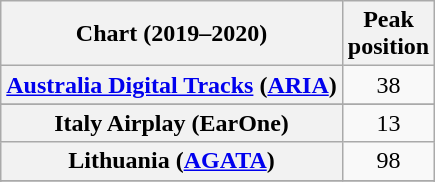<table class="wikitable sortable plainrowheaders" style="text-align:center">
<tr>
<th scope="col">Chart (2019–2020)</th>
<th scope="col">Peak<br>position</th>
</tr>
<tr>
<th scope="row"><a href='#'>Australia Digital Tracks</a> (<a href='#'>ARIA</a>)</th>
<td>38</td>
</tr>
<tr>
</tr>
<tr>
</tr>
<tr>
<th scope="row">Italy Airplay (EarOne)</th>
<td>13</td>
</tr>
<tr>
<th scope="row">Lithuania (<a href='#'>AGATA</a>)</th>
<td>98</td>
</tr>
<tr>
</tr>
<tr>
</tr>
<tr>
</tr>
<tr>
</tr>
<tr>
</tr>
<tr>
</tr>
</table>
